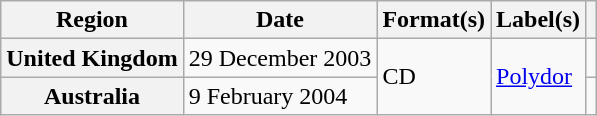<table class="wikitable plainrowheaders">
<tr>
<th scope="col">Region</th>
<th scope="col">Date</th>
<th scope="col">Format(s)</th>
<th scope="col">Label(s)</th>
<th scope="col"></th>
</tr>
<tr>
<th scope="row">United Kingdom</th>
<td>29 December 2003</td>
<td rowspan="2">CD</td>
<td rowspan="2"><a href='#'>Polydor</a></td>
<td></td>
</tr>
<tr>
<th scope="row">Australia</th>
<td>9 February 2004</td>
<td></td>
</tr>
</table>
